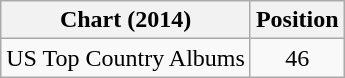<table class="wikitable">
<tr>
<th>Chart (2014)</th>
<th>Position</th>
</tr>
<tr>
<td>US Top Country Albums</td>
<td style="text-align:center;">46</td>
</tr>
</table>
